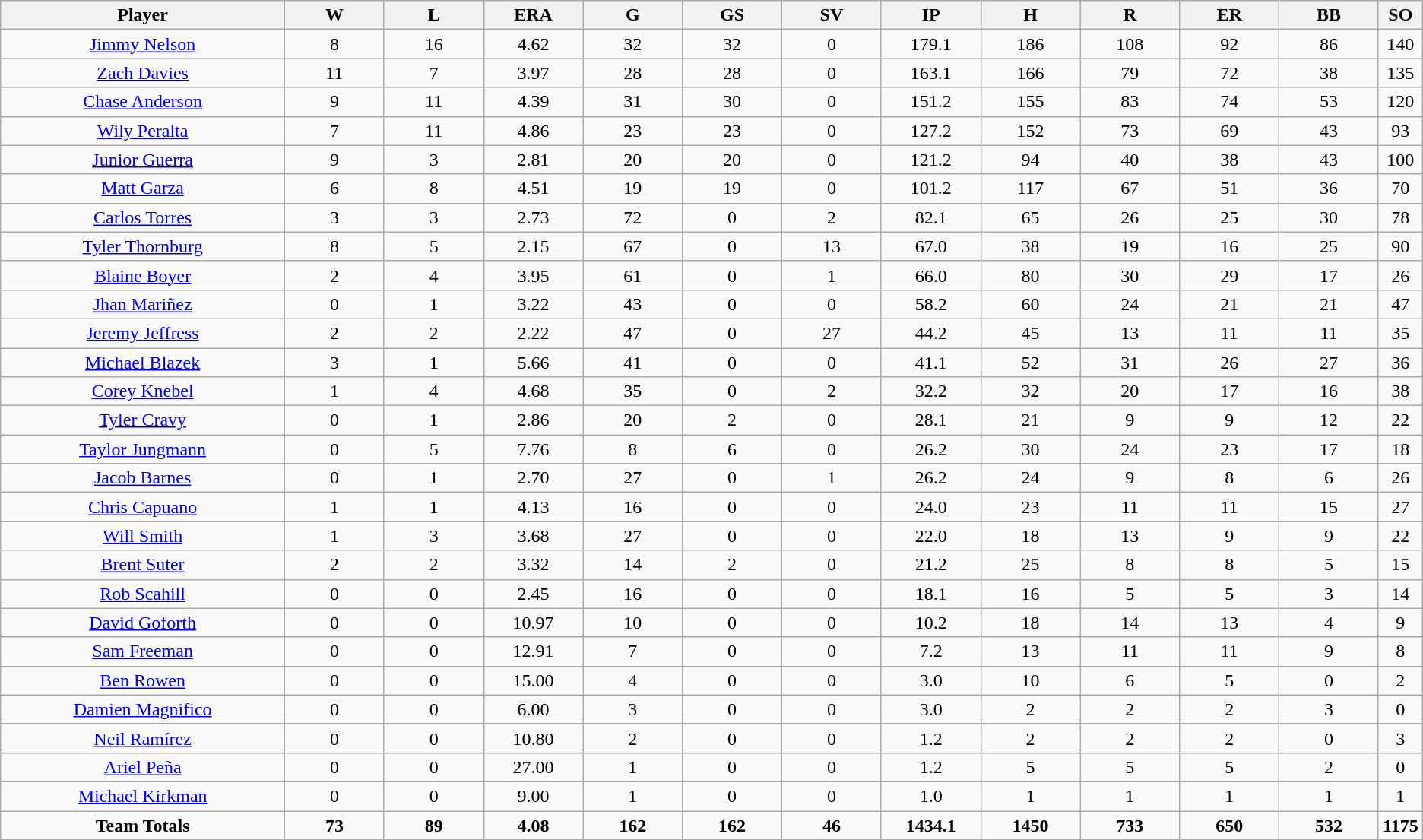<table class=wikitable style="text-align:center">
<tr>
<th bgcolor=#DDDDFF; width="20%">Player</th>
<th bgcolor=#DDDDFF; width="7%">W</th>
<th bgcolor=#DDDDFF; width="7%">L</th>
<th bgcolor=#DDDDFF; width="7%">ERA</th>
<th bgcolor=#DDDDFF; width="7%">G</th>
<th bgcolor=#DDDDFF; width="7%">GS</th>
<th bgcolor=#DDDDFF; width="7%">SV</th>
<th bgcolor=#DDDDFF; width="7%">IP</th>
<th bgcolor=#DDDDFF; width="7%">H</th>
<th bgcolor=#DDDDFF; width="7%">R</th>
<th bgcolor=#DDDDFF; width="7%">ER</th>
<th bgcolor=#DDDDFF; width="7%">BB</th>
<th bgcolor=#DDDDFF; width="7%">SO</th>
</tr>
<tr>
<td><a href='#'>Jimmy Nelson</a></td>
<td>8</td>
<td>16</td>
<td>4.62</td>
<td>32</td>
<td>32</td>
<td>0</td>
<td>179.1</td>
<td>186</td>
<td>108</td>
<td>92</td>
<td>86</td>
<td>140</td>
</tr>
<tr>
<td><a href='#'>Zach Davies</a></td>
<td>11</td>
<td>7</td>
<td>3.97</td>
<td>28</td>
<td>28</td>
<td>0</td>
<td>163.1</td>
<td>166</td>
<td>79</td>
<td>72</td>
<td>38</td>
<td>135</td>
</tr>
<tr>
<td><a href='#'>Chase Anderson</a></td>
<td>9</td>
<td>11</td>
<td>4.39</td>
<td>31</td>
<td>30</td>
<td>0</td>
<td>151.2</td>
<td>155</td>
<td>83</td>
<td>74</td>
<td>53</td>
<td>120</td>
</tr>
<tr>
<td><a href='#'>Wily Peralta</a></td>
<td>7</td>
<td>11</td>
<td>4.86</td>
<td>23</td>
<td>23</td>
<td>0</td>
<td>127.2</td>
<td>152</td>
<td>73</td>
<td>69</td>
<td>43</td>
<td>93</td>
</tr>
<tr>
<td><a href='#'>Junior Guerra</a></td>
<td>9</td>
<td>3</td>
<td>2.81</td>
<td>20</td>
<td>20</td>
<td>0</td>
<td>121.2</td>
<td>94</td>
<td>40</td>
<td>38</td>
<td>43</td>
<td>100</td>
</tr>
<tr>
<td><a href='#'>Matt Garza</a></td>
<td>6</td>
<td>8</td>
<td>4.51</td>
<td>19</td>
<td>19</td>
<td>0</td>
<td>101.2</td>
<td>117</td>
<td>67</td>
<td>51</td>
<td>36</td>
<td>70</td>
</tr>
<tr>
<td><a href='#'>Carlos Torres</a></td>
<td>3</td>
<td>3</td>
<td>2.73</td>
<td>72</td>
<td>0</td>
<td>2</td>
<td>82.1</td>
<td>65</td>
<td>26</td>
<td>25</td>
<td>30</td>
<td>78</td>
</tr>
<tr>
<td><a href='#'>Tyler Thornburg</a></td>
<td>8</td>
<td>5</td>
<td>2.15</td>
<td>67</td>
<td>0</td>
<td>13</td>
<td>67.0</td>
<td>38</td>
<td>19</td>
<td>16</td>
<td>25</td>
<td>90</td>
</tr>
<tr>
<td><a href='#'>Blaine Boyer</a></td>
<td>2</td>
<td>4</td>
<td>3.95</td>
<td>61</td>
<td>0</td>
<td>1</td>
<td>66.0</td>
<td>80</td>
<td>30</td>
<td>29</td>
<td>17</td>
<td>26</td>
</tr>
<tr>
<td><a href='#'>Jhan Mariñez</a></td>
<td>0</td>
<td>1</td>
<td>3.22</td>
<td>43</td>
<td>0</td>
<td>0</td>
<td>58.2</td>
<td>60</td>
<td>24</td>
<td>21</td>
<td>21</td>
<td>47</td>
</tr>
<tr>
<td><a href='#'>Jeremy Jeffress</a></td>
<td>2</td>
<td>2</td>
<td>2.22</td>
<td>47</td>
<td>0</td>
<td>27</td>
<td>44.2</td>
<td>45</td>
<td>13</td>
<td>11</td>
<td>11</td>
<td>35</td>
</tr>
<tr>
<td><a href='#'>Michael Blazek</a></td>
<td>3</td>
<td>1</td>
<td>5.66</td>
<td>41</td>
<td>0</td>
<td>0</td>
<td>41.1</td>
<td>52</td>
<td>31</td>
<td>26</td>
<td>27</td>
<td>36</td>
</tr>
<tr>
<td><a href='#'>Corey Knebel</a></td>
<td>1</td>
<td>4</td>
<td>4.68</td>
<td>35</td>
<td>0</td>
<td>2</td>
<td>32.2</td>
<td>32</td>
<td>20</td>
<td>17</td>
<td>16</td>
<td>38</td>
</tr>
<tr>
<td><a href='#'>Tyler Cravy</a></td>
<td>0</td>
<td>1</td>
<td>2.86</td>
<td>20</td>
<td>2</td>
<td>0</td>
<td>28.1</td>
<td>21</td>
<td>9</td>
<td>9</td>
<td>12</td>
<td>22</td>
</tr>
<tr>
<td><a href='#'>Taylor Jungmann</a></td>
<td>0</td>
<td>5</td>
<td>7.76</td>
<td>8</td>
<td>6</td>
<td>0</td>
<td>26.2</td>
<td>30</td>
<td>24</td>
<td>23</td>
<td>17</td>
<td>18</td>
</tr>
<tr>
<td><a href='#'>Jacob Barnes</a></td>
<td>0</td>
<td>1</td>
<td>2.70</td>
<td>27</td>
<td>0</td>
<td>1</td>
<td>26.2</td>
<td>24</td>
<td>9</td>
<td>8</td>
<td>6</td>
<td>26</td>
</tr>
<tr>
<td><a href='#'>Chris Capuano</a></td>
<td>1</td>
<td>1</td>
<td>4.13</td>
<td>16</td>
<td>0</td>
<td>0</td>
<td>24.0</td>
<td>23</td>
<td>11</td>
<td>11</td>
<td>15</td>
<td>27</td>
</tr>
<tr>
<td><a href='#'>Will Smith</a></td>
<td>1</td>
<td>3</td>
<td>3.68</td>
<td>27</td>
<td>0</td>
<td>0</td>
<td>22.0</td>
<td>18</td>
<td>13</td>
<td>9</td>
<td>9</td>
<td>22</td>
</tr>
<tr>
<td><a href='#'>Brent Suter</a></td>
<td>2</td>
<td>2</td>
<td>3.32</td>
<td>14</td>
<td>2</td>
<td>0</td>
<td>21.2</td>
<td>25</td>
<td>8</td>
<td>8</td>
<td>5</td>
<td>15</td>
</tr>
<tr>
<td><a href='#'>Rob Scahill</a></td>
<td>0</td>
<td>0</td>
<td>2.45</td>
<td>16</td>
<td>0</td>
<td>0</td>
<td>18.1</td>
<td>16</td>
<td>5</td>
<td>5</td>
<td>3</td>
<td>14</td>
</tr>
<tr>
<td><a href='#'>David Goforth</a></td>
<td>0</td>
<td>0</td>
<td>10.97</td>
<td>10</td>
<td>0</td>
<td>0</td>
<td>10.2</td>
<td>18</td>
<td>14</td>
<td>13</td>
<td>4</td>
<td>9</td>
</tr>
<tr>
<td><a href='#'>Sam Freeman</a></td>
<td>0</td>
<td>0</td>
<td>12.91</td>
<td>7</td>
<td>0</td>
<td>0</td>
<td>7.2</td>
<td>13</td>
<td>11</td>
<td>11</td>
<td>9</td>
<td>8</td>
</tr>
<tr>
<td><a href='#'>Ben Rowen</a></td>
<td>0</td>
<td>0</td>
<td>15.00</td>
<td>4</td>
<td>0</td>
<td>0</td>
<td>3.0</td>
<td>10</td>
<td>6</td>
<td>5</td>
<td>0</td>
<td>2</td>
</tr>
<tr>
<td><a href='#'>Damien Magnifico</a></td>
<td>0</td>
<td>0</td>
<td>6.00</td>
<td>3</td>
<td>0</td>
<td>0</td>
<td>3.0</td>
<td>2</td>
<td>2</td>
<td>2</td>
<td>3</td>
<td>0</td>
</tr>
<tr>
<td><a href='#'>Neil Ramírez</a></td>
<td>0</td>
<td>0</td>
<td>10.80</td>
<td>2</td>
<td>0</td>
<td>0</td>
<td>1.2</td>
<td>2</td>
<td>2</td>
<td>2</td>
<td>0</td>
<td>3</td>
</tr>
<tr>
<td><a href='#'>Ariel Peña</a></td>
<td>0</td>
<td>0</td>
<td>27.00</td>
<td>1</td>
<td>0</td>
<td>0</td>
<td>1.2</td>
<td>5</td>
<td>5</td>
<td>5</td>
<td>2</td>
<td>0</td>
</tr>
<tr>
<td><a href='#'>Michael Kirkman</a></td>
<td>0</td>
<td>0</td>
<td>9.00</td>
<td>1</td>
<td>0</td>
<td>0</td>
<td>1.0</td>
<td>1</td>
<td>1</td>
<td>1</td>
<td>1</td>
<td>1</td>
</tr>
<tr>
<td><strong>Team Totals</strong></td>
<td><strong>73</strong></td>
<td><strong>89</strong></td>
<td><strong>4.08</strong></td>
<td><strong>162</strong></td>
<td><strong>162</strong></td>
<td><strong>46</strong></td>
<td><strong>1434.1</strong></td>
<td><strong>1450</strong></td>
<td><strong>733</strong></td>
<td><strong>650</strong></td>
<td><strong>532</strong></td>
<td><strong>1175</strong></td>
</tr>
</table>
